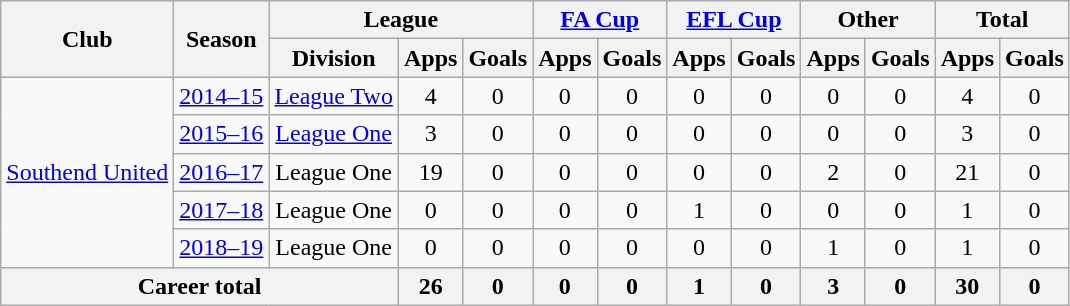<table class=wikitable style=text-align:center>
<tr>
<th rowspan=2>Club</th>
<th rowspan=2>Season</th>
<th colspan=3>League</th>
<th colspan=2><a href='#'>FA Cup</a></th>
<th colspan=2><a href='#'>EFL Cup</a></th>
<th colspan=2>Other</th>
<th colspan=2>Total</th>
</tr>
<tr>
<th>Division</th>
<th>Apps</th>
<th>Goals</th>
<th>Apps</th>
<th>Goals</th>
<th>Apps</th>
<th>Goals</th>
<th>Apps</th>
<th>Goals</th>
<th>Apps</th>
<th>Goals</th>
</tr>
<tr>
<td rowspan=5><a href='#'>Southend United</a></td>
<td><a href='#'>2014–15</a></td>
<td><a href='#'>League Two</a></td>
<td>4</td>
<td>0</td>
<td>0</td>
<td>0</td>
<td>0</td>
<td>0</td>
<td>0</td>
<td>0</td>
<td>4</td>
<td>0</td>
</tr>
<tr>
<td><a href='#'>2015–16</a></td>
<td><a href='#'>League One</a></td>
<td>3</td>
<td>0</td>
<td>0</td>
<td>0</td>
<td>0</td>
<td>0</td>
<td>0</td>
<td>0</td>
<td>3</td>
<td>0</td>
</tr>
<tr>
<td><a href='#'>2016–17</a></td>
<td>League One</td>
<td>19</td>
<td>0</td>
<td>0</td>
<td>0</td>
<td>0</td>
<td>0</td>
<td>2</td>
<td>0</td>
<td>21</td>
<td>0</td>
</tr>
<tr>
<td><a href='#'>2017–18</a></td>
<td>League One</td>
<td>0</td>
<td>0</td>
<td>0</td>
<td>0</td>
<td>1</td>
<td>0</td>
<td>0</td>
<td>0</td>
<td>1</td>
<td>0</td>
</tr>
<tr>
<td><a href='#'>2018–19</a></td>
<td>League One</td>
<td>0</td>
<td>0</td>
<td>0</td>
<td>0</td>
<td>0</td>
<td>0</td>
<td>1</td>
<td>0</td>
<td>1</td>
<td>0</td>
</tr>
<tr>
<th colspan=3>Career total</th>
<th>26</th>
<th>0</th>
<th>0</th>
<th>0</th>
<th>1</th>
<th>0</th>
<th>3</th>
<th>0</th>
<th>30</th>
<th>0</th>
</tr>
</table>
